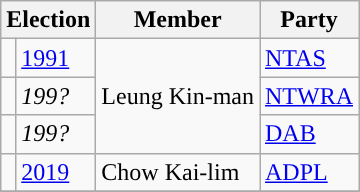<table class="wikitable">
<tr>
<th colspan="2">Election</th>
<th>Member</th>
<th>Party</th>
</tr>
<tr>
<td style="background-color: "></td>
<td><a href='#'>1991</a></td>
<td rowspan=3>Leung Kin-man</td>
<td><a href='#'>NTAS</a></td>
</tr>
<tr>
<td style="background-color:"></td>
<td><em>199?</em></td>
<td><a href='#'>NTWRA</a></td>
</tr>
<tr>
<td style="background-color: "></td>
<td><em>199?</em></td>
<td><a href='#'>DAB</a></td>
</tr>
<tr>
<td style="background-color: "></td>
<td><a href='#'>2019</a></td>
<td>Chow Kai-lim</td>
<td><a href='#'>ADPL</a></td>
</tr>
<tr>
</tr>
</table>
